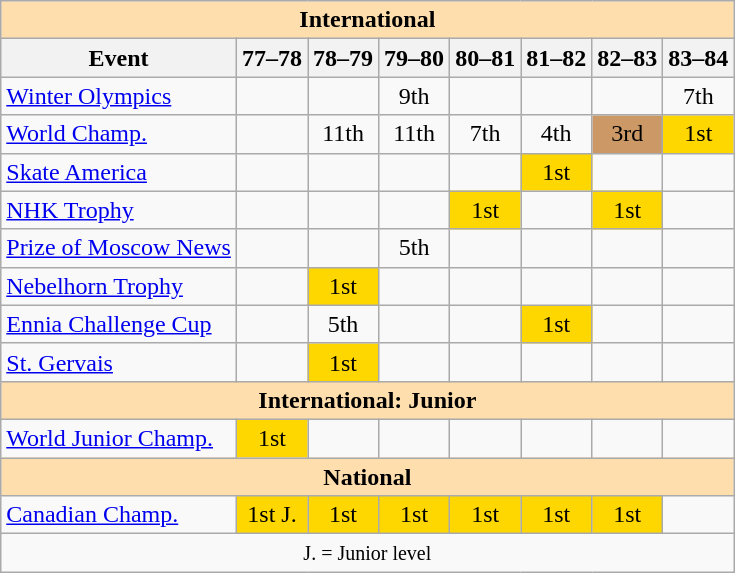<table class="wikitable" style="text-align:center">
<tr>
<th style="background-color: #ffdead; " colspan=8 align=center>International</th>
</tr>
<tr>
<th>Event</th>
<th>77–78</th>
<th>78–79</th>
<th>79–80</th>
<th>80–81</th>
<th>81–82</th>
<th>82–83</th>
<th>83–84</th>
</tr>
<tr>
<td align=left><a href='#'>Winter Olympics</a></td>
<td></td>
<td></td>
<td>9th</td>
<td></td>
<td></td>
<td></td>
<td>7th</td>
</tr>
<tr>
<td align=left><a href='#'>World Champ.</a></td>
<td></td>
<td>11th</td>
<td>11th</td>
<td>7th</td>
<td>4th</td>
<td bgcolor=cc9966>3rd</td>
<td bgcolor=gold>1st</td>
</tr>
<tr>
<td align=left><a href='#'>Skate America</a></td>
<td></td>
<td></td>
<td></td>
<td></td>
<td bgcolor=gold>1st</td>
<td></td>
<td></td>
</tr>
<tr>
<td align=left><a href='#'>NHK Trophy</a></td>
<td></td>
<td></td>
<td></td>
<td bgcolor=gold>1st</td>
<td></td>
<td bgcolor=gold>1st</td>
<td></td>
</tr>
<tr>
<td align=left><a href='#'>Prize of Moscow News</a></td>
<td></td>
<td></td>
<td>5th</td>
<td></td>
<td></td>
<td></td>
<td></td>
</tr>
<tr>
<td align=left><a href='#'>Nebelhorn Trophy</a></td>
<td></td>
<td bgcolor=gold>1st</td>
<td></td>
<td></td>
<td></td>
<td></td>
<td></td>
</tr>
<tr>
<td align=left><a href='#'>Ennia Challenge Cup</a></td>
<td></td>
<td>5th</td>
<td></td>
<td></td>
<td bgcolor=gold>1st</td>
<td></td>
<td></td>
</tr>
<tr>
<td align=left><a href='#'>St. Gervais</a></td>
<td></td>
<td bgcolor=gold>1st</td>
<td></td>
<td></td>
<td></td>
<td></td>
<td></td>
</tr>
<tr>
<th style="background-color: #ffdead; " colspan=8 align=center>International: Junior</th>
</tr>
<tr>
<td align=left><a href='#'>World Junior Champ.</a></td>
<td bgcolor=gold>1st</td>
<td></td>
<td></td>
<td></td>
<td></td>
<td></td>
<td></td>
</tr>
<tr>
<th style="background-color: #ffdead; " colspan=8 align=center>National</th>
</tr>
<tr>
<td align=left><a href='#'>Canadian Champ.</a></td>
<td bgcolor=gold>1st J.</td>
<td bgcolor=gold>1st</td>
<td bgcolor=gold>1st</td>
<td bgcolor=gold>1st</td>
<td bgcolor=gold>1st</td>
<td bgcolor=gold>1st</td>
<td></td>
</tr>
<tr>
<td colspan=8 align=center><small> J. = Junior level </small></td>
</tr>
</table>
